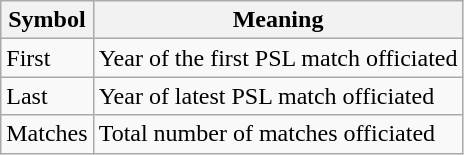<table class="wikitable">
<tr>
<th>Symbol</th>
<th>Meaning</th>
</tr>
<tr>
<td>First</td>
<td>Year of the first PSL match officiated</td>
</tr>
<tr>
<td>Last</td>
<td>Year of latest PSL match officiated</td>
</tr>
<tr>
<td>Matches</td>
<td>Total number of matches officiated</td>
</tr>
</table>
